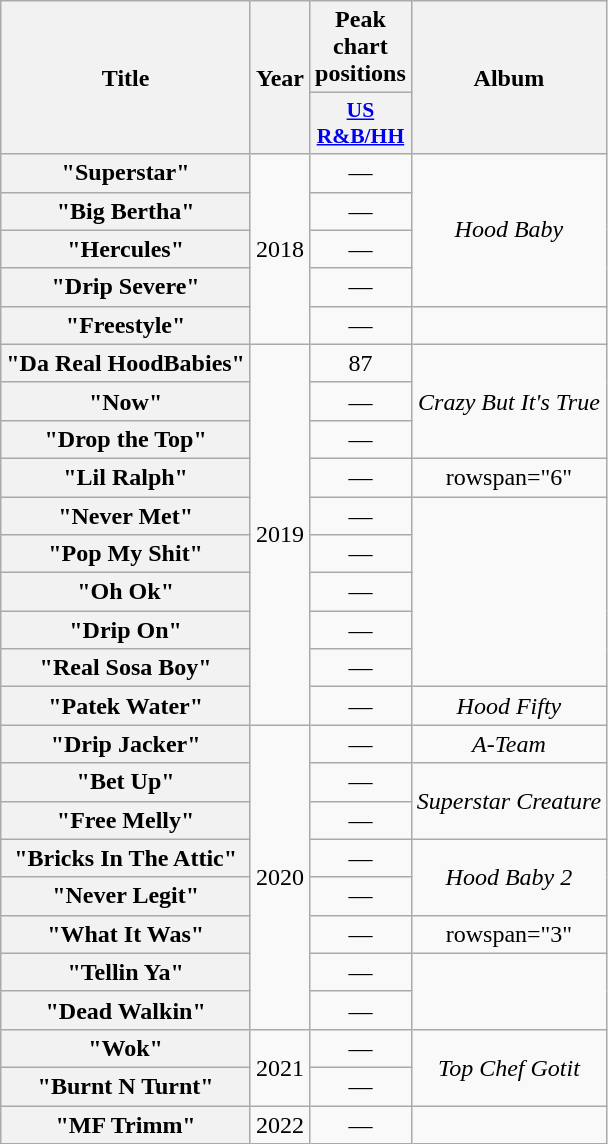<table class="wikitable plainrowheaders" style="text-align:center;">
<tr>
<th scope="col" rowspan="2">Title</th>
<th scope="col" rowspan="2">Year</th>
<th>Peak chart positions</th>
<th scope="col" rowspan="2">Album</th>
</tr>
<tr>
<th scope="col" style="width:3em;font-size:90%;"><a href='#'>US R&B/HH</a><br></th>
</tr>
<tr>
<th scope="row">"Superstar"<br></th>
<td rowspan="5">2018</td>
<td>—</td>
<td rowspan="4"><em>Hood Baby</em></td>
</tr>
<tr>
<th scope="row">"Big Bertha"</th>
<td>—</td>
</tr>
<tr>
<th scope="row">"Hercules"<br></th>
<td>—</td>
</tr>
<tr>
<th scope="row">"Drip Severe"</th>
<td>—</td>
</tr>
<tr>
<th scope="row">"Freestyle"</th>
<td>—</td>
<td></td>
</tr>
<tr>
<th scope="row">"Da Real HoodBabies"<br></th>
<td rowspan="10">2019</td>
<td>87</td>
<td rowspan="3"><em>Crazy But It's True</em></td>
</tr>
<tr>
<th scope="row">"Now"</th>
<td>—</td>
</tr>
<tr>
<th scope="row">"Drop the Top"<br></th>
<td>—</td>
</tr>
<tr>
<th scope="row">"Lil Ralph"</th>
<td>—</td>
<td>rowspan="6" </td>
</tr>
<tr>
<th scope="row">"Never Met"</th>
<td>—</td>
</tr>
<tr>
<th scope="row">"Pop My Shit"<br></th>
<td>—</td>
</tr>
<tr>
<th scope="row">"Oh Ok"</th>
<td>—</td>
</tr>
<tr>
<th scope="row">"Drip On"</th>
<td>—</td>
</tr>
<tr>
<th scope="row">"Real Sosa Boy"</th>
<td>—</td>
</tr>
<tr>
<th scope="row">"Patek Water"</th>
<td>—</td>
<td><em>Hood Fifty</em></td>
</tr>
<tr>
<th scope="row">"Drip Jacker"</th>
<td rowspan="8">2020</td>
<td>—</td>
<td><em>A-Team</em></td>
</tr>
<tr>
<th scope="row">"Bet Up"</th>
<td>—</td>
<td rowspan="2"><em>Superstar Creature</em></td>
</tr>
<tr>
<th scope="row">"Free Melly"<br></th>
<td>—</td>
</tr>
<tr>
<th scope="row">"Bricks In The Attic"</th>
<td>—</td>
<td rowspan="2"><em>Hood Baby 2</em></td>
</tr>
<tr>
<th scope="row">"Never Legit"</th>
<td>—</td>
</tr>
<tr>
<th scope="row">"What It Was"<br></th>
<td>—</td>
<td>rowspan="3" </td>
</tr>
<tr>
<th scope="row">"Tellin Ya" <br></th>
<td>—</td>
</tr>
<tr>
<th scope="row">"Dead Walkin" </th>
<td>—</td>
</tr>
<tr>
<th scope="row">"Wok"</th>
<td rowspan="2">2021</td>
<td>—</td>
<td rowspan="2"><em>Top Chef Gotit</em></td>
</tr>
<tr>
<th scope="row">"Burnt N Turnt"<br></th>
<td>—</td>
</tr>
<tr>
<th scope="row">"MF Trimm"</th>
<td>2022</td>
<td>—</td>
<td></td>
</tr>
</table>
